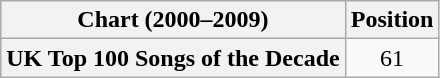<table class="wikitable plainrowheaders" style="text-align:center">
<tr>
<th>Chart (2000–2009)</th>
<th>Position</th>
</tr>
<tr>
<th scope="row">UK Top 100 Songs of the Decade</th>
<td>61</td>
</tr>
</table>
